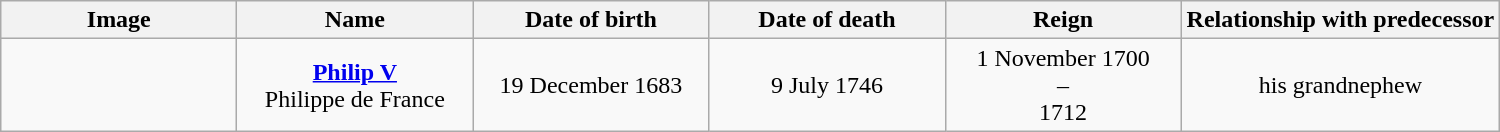<table class="wikitable">
<tr>
<th width=150px>Image</th>
<th width=150px>Name</th>
<th width=150px>Date of birth</th>
<th width=150px>Date of death</th>
<th width=150px>Reign</th>
<th>Relationship with predecessor</th>
</tr>
<tr>
<td></td>
<td style="text-align:center;"><strong><a href='#'>Philip V</a></strong><br>Philippe de France</td>
<td style="text-align:center;">19 December 1683</td>
<td style="text-align:center;">9 July 1746</td>
<td style="text-align:center;">1 November 1700<br>–<br>1712</td>
<td style="text-align:center;">his grandnephew</td>
</tr>
</table>
